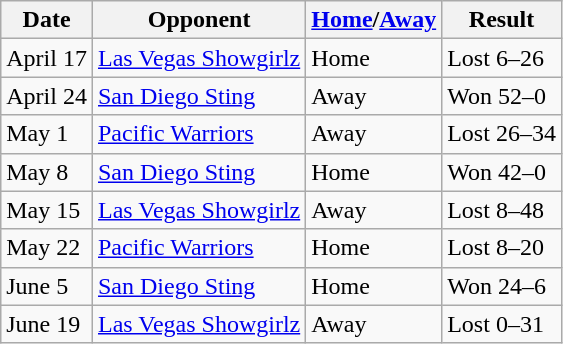<table class="wikitable">
<tr>
<th>Date</th>
<th>Opponent</th>
<th><a href='#'>Home</a>/<a href='#'>Away</a></th>
<th>Result</th>
</tr>
<tr>
<td>April 17</td>
<td><a href='#'>Las Vegas Showgirlz</a></td>
<td>Home</td>
<td>Lost 6–26</td>
</tr>
<tr>
<td>April 24</td>
<td><a href='#'>San Diego Sting</a></td>
<td>Away</td>
<td>Won 52–0</td>
</tr>
<tr>
<td>May 1</td>
<td><a href='#'>Pacific Warriors</a></td>
<td>Away</td>
<td>Lost 26–34</td>
</tr>
<tr>
<td>May 8</td>
<td><a href='#'>San Diego Sting</a></td>
<td>Home</td>
<td>Won 42–0</td>
</tr>
<tr>
<td>May 15</td>
<td><a href='#'>Las Vegas Showgirlz</a></td>
<td>Away</td>
<td>Lost 8–48</td>
</tr>
<tr>
<td>May 22</td>
<td><a href='#'>Pacific Warriors</a></td>
<td>Home</td>
<td>Lost 8–20</td>
</tr>
<tr>
<td>June 5</td>
<td><a href='#'>San Diego Sting</a></td>
<td>Home</td>
<td>Won 24–6</td>
</tr>
<tr>
<td>June 19</td>
<td><a href='#'>Las Vegas Showgirlz</a></td>
<td>Away</td>
<td>Lost 0–31</td>
</tr>
</table>
